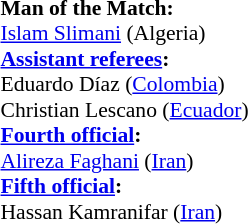<table width=50% style="font-size: 90%">
<tr>
<td><br><strong>Man of the Match:</strong>
<br><a href='#'>Islam Slimani</a> (Algeria)<br><strong><a href='#'>Assistant referees</a>:</strong>
<br>Eduardo Díaz (<a href='#'>Colombia</a>)
<br>Christian Lescano (<a href='#'>Ecuador</a>)
<br><strong><a href='#'>Fourth official</a>:</strong>
<br><a href='#'>Alireza Faghani</a> (<a href='#'>Iran</a>)
<br><strong><a href='#'>Fifth official</a>:</strong>
<br>Hassan Kamranifar (<a href='#'>Iran</a>)</td>
</tr>
</table>
